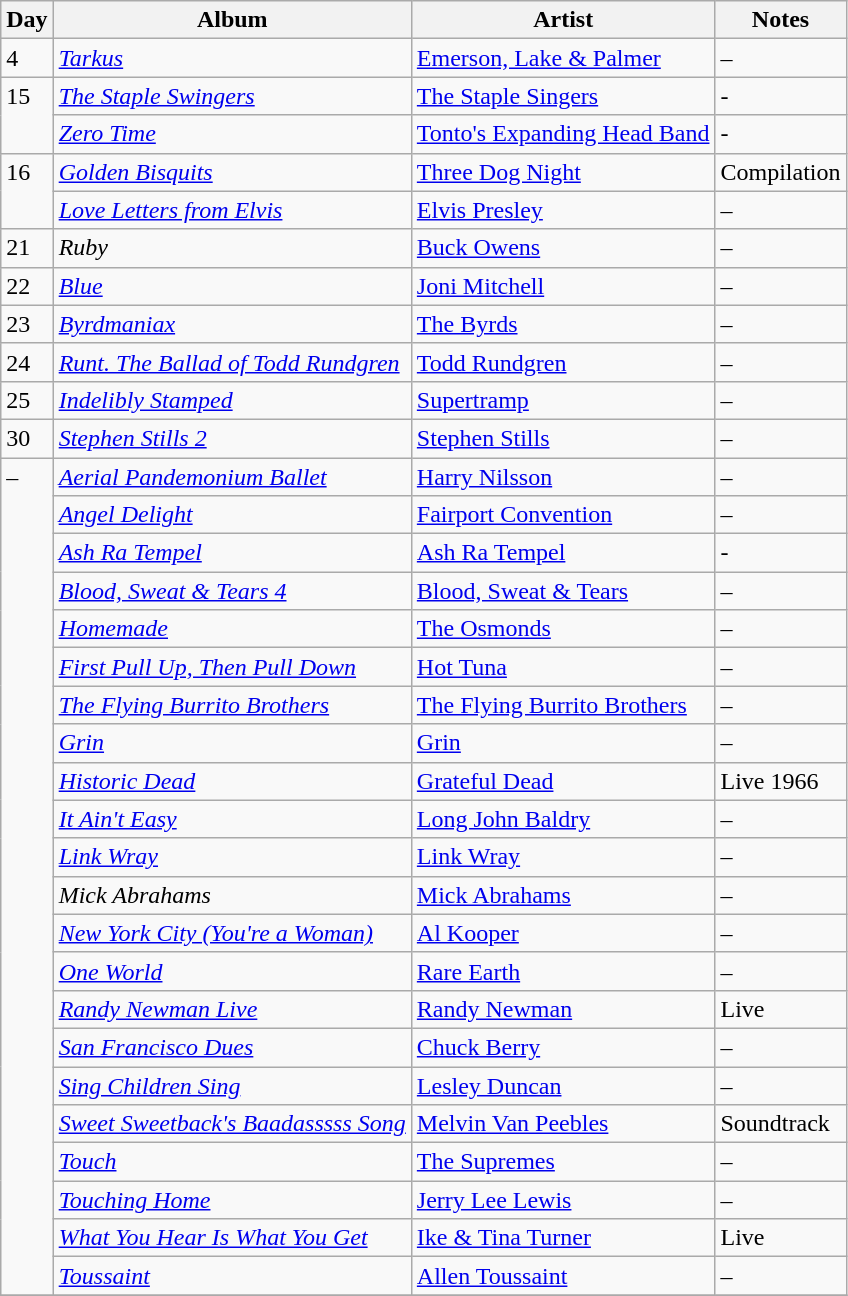<table class="wikitable">
<tr>
<th>Day</th>
<th>Album</th>
<th>Artist</th>
<th>Notes</th>
</tr>
<tr>
<td rowspan="1" valign="top">4</td>
<td><em><a href='#'>Tarkus</a></em></td>
<td><a href='#'>Emerson, Lake & Palmer</a></td>
<td>–</td>
</tr>
<tr>
<td rowspan="2" valign="top">15</td>
<td><em><a href='#'>The Staple Swingers</a></em></td>
<td><a href='#'>The Staple Singers</a></td>
<td>-</td>
</tr>
<tr>
<td><em><a href='#'>Zero Time</a></em></td>
<td><a href='#'>Tonto's Expanding Head Band</a></td>
<td>-</td>
</tr>
<tr>
<td rowspan="2" valign="top">16</td>
<td><em><a href='#'>Golden Bisquits</a></em></td>
<td><a href='#'>Three Dog Night</a></td>
<td>Compilation</td>
</tr>
<tr>
<td><em><a href='#'>Love Letters from Elvis</a></em></td>
<td><a href='#'>Elvis Presley</a></td>
<td>–</td>
</tr>
<tr>
<td rowspan="1" valign="top">21</td>
<td><em>Ruby</em></td>
<td><a href='#'>Buck Owens</a></td>
<td>–</td>
</tr>
<tr>
<td rowspan="1" valign="top">22</td>
<td><em><a href='#'>Blue</a></em></td>
<td><a href='#'>Joni Mitchell</a></td>
<td>–</td>
</tr>
<tr>
<td rowspan="1" valign="top">23</td>
<td><em><a href='#'>Byrdmaniax</a></em></td>
<td><a href='#'>The Byrds</a></td>
<td>–</td>
</tr>
<tr>
<td rowspan="1" valign="top">24</td>
<td><em><a href='#'>Runt. The Ballad of Todd Rundgren</a></em></td>
<td><a href='#'>Todd Rundgren</a></td>
<td>–</td>
</tr>
<tr>
<td rowspan="1" valign="top">25</td>
<td><em><a href='#'>Indelibly Stamped</a></em></td>
<td><a href='#'>Supertramp</a></td>
<td>–</td>
</tr>
<tr>
<td rowspan="1" valign="top">30</td>
<td><em><a href='#'>Stephen Stills 2</a></em></td>
<td><a href='#'>Stephen Stills</a></td>
<td>–</td>
</tr>
<tr>
<td rowspan="22" valign="top">–</td>
<td><em><a href='#'>Aerial Pandemonium Ballet</a></em></td>
<td><a href='#'>Harry Nilsson</a></td>
<td>–</td>
</tr>
<tr>
<td><em><a href='#'>Angel Delight</a></em></td>
<td><a href='#'>Fairport Convention</a></td>
<td>–</td>
</tr>
<tr>
<td><em><a href='#'>Ash Ra Tempel</a></em></td>
<td><a href='#'>Ash Ra Tempel</a></td>
<td>-</td>
</tr>
<tr>
<td><em><a href='#'>Blood, Sweat & Tears 4</a></em></td>
<td><a href='#'>Blood, Sweat & Tears</a></td>
<td>–</td>
</tr>
<tr>
<td><em><a href='#'>Homemade</a></em></td>
<td><a href='#'>The Osmonds</a></td>
<td>–</td>
</tr>
<tr>
<td><em><a href='#'>First Pull Up, Then Pull Down</a></em></td>
<td><a href='#'>Hot Tuna</a></td>
<td>–</td>
</tr>
<tr>
<td><em><a href='#'>The Flying Burrito Brothers</a></em></td>
<td><a href='#'>The Flying Burrito Brothers</a></td>
<td>–</td>
</tr>
<tr>
<td><em><a href='#'>Grin</a></em></td>
<td><a href='#'>Grin</a></td>
<td>–</td>
</tr>
<tr>
<td><em><a href='#'>Historic Dead</a></em></td>
<td><a href='#'>Grateful Dead</a></td>
<td>Live 1966</td>
</tr>
<tr>
<td><em><a href='#'>It Ain't Easy</a></em></td>
<td><a href='#'>Long John Baldry</a></td>
<td>–</td>
</tr>
<tr>
<td><em><a href='#'>Link Wray</a></em></td>
<td><a href='#'>Link Wray</a></td>
<td>–</td>
</tr>
<tr>
<td><em>Mick Abrahams</em></td>
<td><a href='#'>Mick Abrahams</a></td>
<td>–</td>
</tr>
<tr>
<td><em><a href='#'>New York City (You're a Woman)</a></em></td>
<td><a href='#'>Al Kooper</a></td>
<td>–</td>
</tr>
<tr>
<td><em><a href='#'>One World</a></em></td>
<td><a href='#'>Rare Earth</a></td>
<td>–</td>
</tr>
<tr>
<td><em><a href='#'>Randy Newman Live</a></em></td>
<td><a href='#'>Randy Newman</a></td>
<td>Live</td>
</tr>
<tr>
<td><em><a href='#'>San Francisco Dues</a></em></td>
<td><a href='#'>Chuck Berry</a></td>
<td>–</td>
</tr>
<tr>
<td><em><a href='#'>Sing Children Sing</a></em></td>
<td><a href='#'>Lesley Duncan</a></td>
<td>–</td>
</tr>
<tr>
<td><em><a href='#'>Sweet Sweetback's Baadasssss Song</a></em></td>
<td><a href='#'>Melvin Van Peebles</a></td>
<td>Soundtrack</td>
</tr>
<tr>
<td><em><a href='#'>Touch</a></em></td>
<td><a href='#'>The Supremes</a></td>
<td>–</td>
</tr>
<tr>
<td><em><a href='#'>Touching Home</a></em></td>
<td><a href='#'>Jerry Lee Lewis</a></td>
<td>–</td>
</tr>
<tr>
<td><em><a href='#'>What You Hear Is What You Get</a></em></td>
<td><a href='#'>Ike & Tina Turner</a></td>
<td>Live</td>
</tr>
<tr>
<td><em><a href='#'>Toussaint</a></em></td>
<td><a href='#'>Allen Toussaint</a></td>
<td>–</td>
</tr>
<tr>
</tr>
</table>
